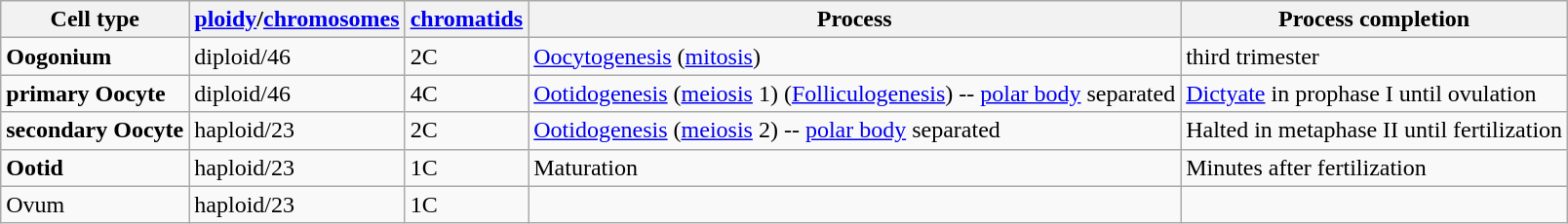<table class="wikitable">
<tr>
<th>Cell type</th>
<th><a href='#'>ploidy</a>/<a href='#'>chromosomes</a></th>
<th><a href='#'>chromatids</a></th>
<th>Process</th>
<th>Process completion</th>
</tr>
<tr>
<td><strong>Oogonium</strong></td>
<td>diploid/46</td>
<td>2C</td>
<td><a href='#'>Oocytogenesis</a> (<a href='#'>mitosis</a>)</td>
<td>third trimester</td>
</tr>
<tr>
<td><strong>primary Oocyte</strong></td>
<td>diploid/46</td>
<td>4C</td>
<td><a href='#'>Ootidogenesis</a> (<a href='#'>meiosis</a> 1) (<a href='#'>Folliculogenesis</a>) -- <a href='#'>polar body</a> separated</td>
<td><a href='#'>Dictyate</a> in prophase I until ovulation</td>
</tr>
<tr>
<td><strong>secondary Oocyte</strong></td>
<td>haploid/23</td>
<td>2C</td>
<td><a href='#'>Ootidogenesis</a> (<a href='#'>meiosis</a> 2) -- <a href='#'>polar body</a> separated</td>
<td>Halted in metaphase II until fertilization</td>
</tr>
<tr>
<td><strong>Ootid</strong></td>
<td>haploid/23</td>
<td>1C</td>
<td>Maturation</td>
<td>Minutes after fertilization</td>
</tr>
<tr>
<td>Ovum</td>
<td>haploid/23</td>
<td>1C</td>
<td></td>
</tr>
</table>
